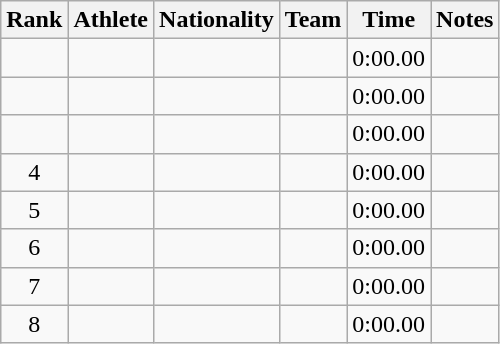<table class="wikitable sortable plainrowheaders" style="text-align:center">
<tr>
<th scope="col">Rank</th>
<th scope="col">Athlete</th>
<th scope="col">Nationality</th>
<th scope="col">Team</th>
<th scope="col">Time</th>
<th scope="col">Notes</th>
</tr>
<tr>
<td></td>
<td align=left></td>
<td align=left></td>
<td></td>
<td>0:00.00</td>
<td></td>
</tr>
<tr>
<td></td>
<td align=left></td>
<td align=left></td>
<td></td>
<td>0:00.00</td>
<td></td>
</tr>
<tr>
<td></td>
<td align=left></td>
<td align=left></td>
<td></td>
<td>0:00.00</td>
<td></td>
</tr>
<tr>
<td>4</td>
<td align=left></td>
<td align=left></td>
<td></td>
<td>0:00.00</td>
<td></td>
</tr>
<tr>
<td>5</td>
<td align=left></td>
<td align=left></td>
<td></td>
<td>0:00.00</td>
<td></td>
</tr>
<tr>
<td>6</td>
<td align=left></td>
<td align=left></td>
<td></td>
<td>0:00.00</td>
<td></td>
</tr>
<tr>
<td>7</td>
<td align=left></td>
<td align=left></td>
<td></td>
<td>0:00.00</td>
<td></td>
</tr>
<tr>
<td>8</td>
<td align=left></td>
<td align=left></td>
<td></td>
<td>0:00.00</td>
<td></td>
</tr>
</table>
